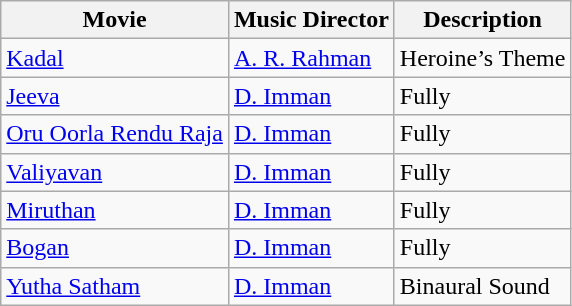<table class= "wikitable">
<tr>
<th>Movie</th>
<th>Music Director</th>
<th>Description</th>
</tr>
<tr>
<td><a href='#'>Kadal</a></td>
<td><a href='#'>A. R. Rahman</a></td>
<td>Heroine’s Theme</td>
</tr>
<tr>
<td><a href='#'>Jeeva</a></td>
<td><a href='#'>D. Imman</a></td>
<td>Fully</td>
</tr>
<tr>
<td><a href='#'>Oru Oorla Rendu Raja</a></td>
<td><a href='#'>D. Imman</a></td>
<td>Fully</td>
</tr>
<tr>
<td><a href='#'>Valiyavan</a></td>
<td><a href='#'>D. Imman</a></td>
<td>Fully</td>
</tr>
<tr>
<td><a href='#'>Miruthan</a></td>
<td><a href='#'>D. Imman</a></td>
<td>Fully</td>
</tr>
<tr>
<td><a href='#'>Bogan</a></td>
<td><a href='#'>D. Imman</a></td>
<td>Fully</td>
</tr>
<tr>
<td><a href='#'>Yutha Satham</a></td>
<td><a href='#'>D. Imman</a></td>
<td>Binaural Sound</td>
</tr>
</table>
